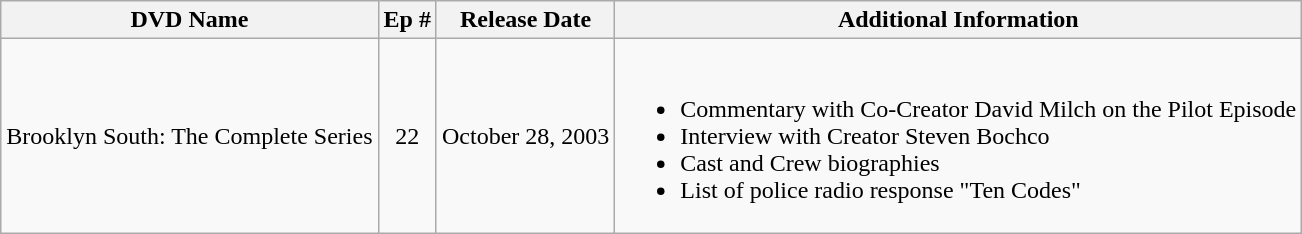<table class="wikitable">
<tr>
<th>DVD Name</th>
<th>Ep #</th>
<th>Release Date</th>
<th>Additional Information</th>
</tr>
<tr>
<td>Brooklyn South: The Complete Series</td>
<td style="text-align:center;">22</td>
<td>October 28, 2003</td>
<td><br><ul><li>Commentary with Co-Creator David Milch on the Pilot Episode</li><li>Interview with Creator Steven Bochco</li><li>Cast and Crew biographies</li><li>List of police radio response "Ten Codes"</li></ul></td>
</tr>
</table>
